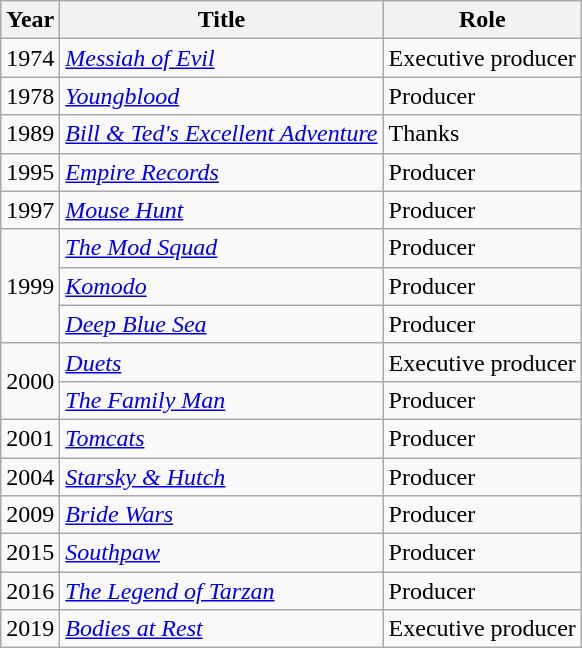<table class="wikitable sortable">
<tr>
<th>Year</th>
<th>Title</th>
<th>Role</th>
</tr>
<tr>
<td>1974</td>
<td><em><a href='#'>Messiah of Evil</a></em></td>
<td>Executive producer</td>
</tr>
<tr>
<td>1978</td>
<td><em><a href='#'>Youngblood</a></em></td>
<td>Producer</td>
</tr>
<tr>
<td>1989</td>
<td><em><a href='#'>Bill & Ted's Excellent Adventure</a></em></td>
<td>Thanks</td>
</tr>
<tr>
<td>1995</td>
<td><em><a href='#'>Empire Records</a></em></td>
<td>Producer</td>
</tr>
<tr>
<td>1997</td>
<td><em><a href='#'>Mouse Hunt</a></em></td>
<td>Producer</td>
</tr>
<tr>
<td rowspan=3>1999</td>
<td><em><a href='#'>The Mod Squad</a></em></td>
<td>Producer</td>
</tr>
<tr>
<td><em><a href='#'>Komodo</a></em></td>
<td>Producer</td>
</tr>
<tr>
<td><em><a href='#'>Deep Blue Sea</a></em></td>
<td>Producer</td>
</tr>
<tr>
<td rowspan=2>2000</td>
<td><em><a href='#'>Duets</a></em></td>
<td>Executive producer</td>
</tr>
<tr>
<td><em><a href='#'>The Family Man</a></em></td>
<td>Producer</td>
</tr>
<tr>
<td>2001</td>
<td><em><a href='#'>Tomcats</a></em></td>
<td>Producer</td>
</tr>
<tr>
<td>2004</td>
<td><em><a href='#'>Starsky & Hutch</a></em></td>
<td>Producer</td>
</tr>
<tr>
<td>2009</td>
<td><em><a href='#'>Bride Wars</a></em></td>
<td>Producer</td>
</tr>
<tr>
<td>2015</td>
<td><em><a href='#'>Southpaw</a></em></td>
<td>Producer</td>
</tr>
<tr>
<td>2016</td>
<td><em><a href='#'>The Legend of Tarzan</a></em></td>
<td>Producer</td>
</tr>
<tr>
<td>2019</td>
<td><em><a href='#'>Bodies at Rest</a></em></td>
<td>Executive producer</td>
</tr>
</table>
